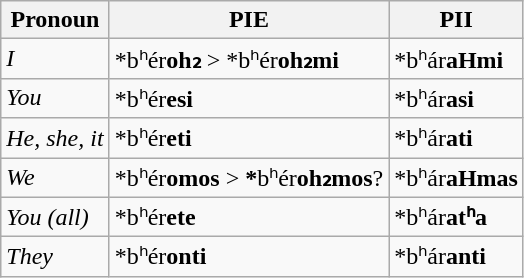<table class="wikitable">
<tr>
<th>Pronoun</th>
<th>PIE</th>
<th>PII</th>
</tr>
<tr>
<td><em>I</em></td>
<td>*bʰér<strong>oh₂</strong> > *bʰér<strong>oh₂mi</strong></td>
<td>*bʰár<strong>aHmi</strong></td>
</tr>
<tr>
<td><em>You</em></td>
<td>*bʰér<strong>esi</strong></td>
<td>*bʰár<strong>asi</strong></td>
</tr>
<tr>
<td><em>He, she, it</em></td>
<td>*bʰér<strong>eti</strong></td>
<td>*bʰár<strong>ati</strong></td>
</tr>
<tr>
<td><em>We</em></td>
<td>*bʰér<strong>omos</strong> > <strong>*</strong>bʰér<strong>oh₂mos</strong>?</td>
<td>*bʰár<strong>aHmas</strong></td>
</tr>
<tr>
<td><em>You (all)</em></td>
<td>*bʰér<strong>ete</strong></td>
<td>*bʰár<strong>atʰa</strong></td>
</tr>
<tr>
<td><em>They</em></td>
<td>*bʰér<strong>onti</strong></td>
<td>*bʰár<strong>anti</strong></td>
</tr>
</table>
